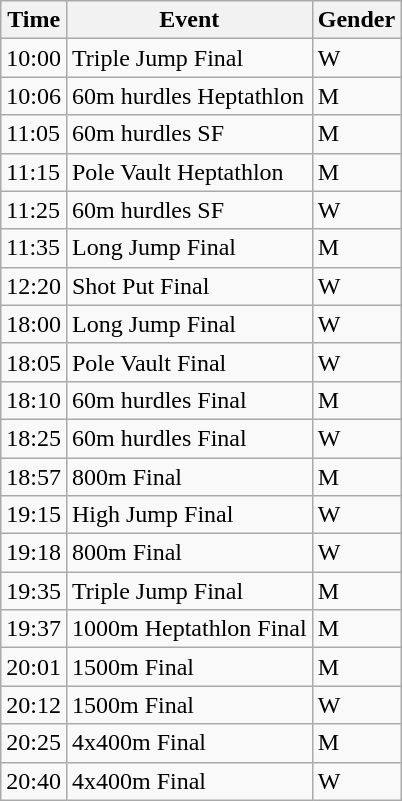<table class="wikitable" style="display: inline-table;">
<tr>
<th>Time</th>
<th>Event</th>
<th>Gender</th>
</tr>
<tr>
<td>10:00</td>
<td>Triple Jump Final</td>
<td>W</td>
</tr>
<tr>
<td>10:06</td>
<td>60m hurdles Heptathlon</td>
<td>M</td>
</tr>
<tr>
<td>11:05</td>
<td>60m hurdles SF</td>
<td>M</td>
</tr>
<tr>
<td>11:15</td>
<td>Pole Vault Heptathlon</td>
<td>M</td>
</tr>
<tr>
<td>11:25</td>
<td>60m hurdles SF</td>
<td>W</td>
</tr>
<tr>
<td>11:35</td>
<td>Long Jump Final</td>
<td>M</td>
</tr>
<tr>
<td>12:20</td>
<td>Shot Put Final</td>
<td>W</td>
</tr>
<tr>
<td>18:00</td>
<td>Long Jump Final</td>
<td>W</td>
</tr>
<tr>
<td>18:05</td>
<td>Pole Vault Final</td>
<td>W</td>
</tr>
<tr>
<td>18:10</td>
<td>60m hurdles Final</td>
<td>M</td>
</tr>
<tr>
<td>18:25</td>
<td>60m hurdles Final</td>
<td>W</td>
</tr>
<tr>
<td>18:57</td>
<td>800m Final</td>
<td>M</td>
</tr>
<tr>
<td>19:15</td>
<td>High Jump Final</td>
<td>W</td>
</tr>
<tr>
<td>19:18</td>
<td>800m Final</td>
<td>W</td>
</tr>
<tr>
<td>19:35</td>
<td>Triple Jump Final</td>
<td>M</td>
</tr>
<tr>
<td>19:37</td>
<td>1000m Heptathlon Final</td>
<td>M</td>
</tr>
<tr>
<td>20:01</td>
<td>1500m Final</td>
<td>M</td>
</tr>
<tr>
<td>20:12</td>
<td>1500m Final</td>
<td>W</td>
</tr>
<tr>
<td>20:25</td>
<td>4x400m Final</td>
<td>M</td>
</tr>
<tr>
<td>20:40</td>
<td>4x400m Final</td>
<td>W</td>
</tr>
</table>
